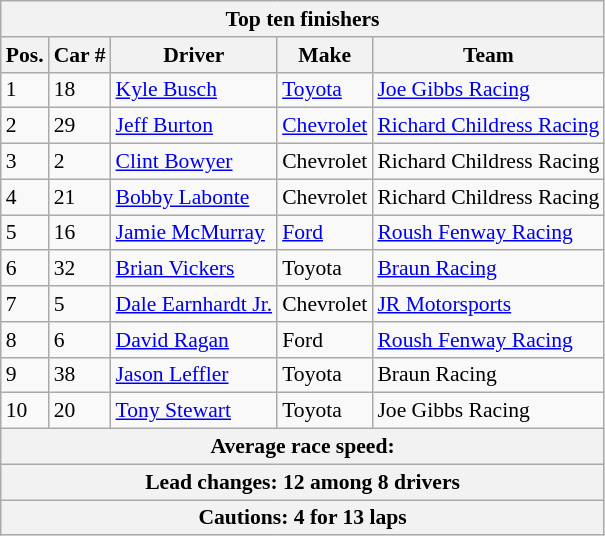<table class="wikitable" style="font-size: 90%;">
<tr>
<th colspan=9>Top ten finishers</th>
</tr>
<tr>
<th>Pos.</th>
<th>Car #</th>
<th>Driver</th>
<th>Make</th>
<th>Team</th>
</tr>
<tr>
<td>1</td>
<td>18</td>
<td><a href='#'>Kyle Busch</a></td>
<td><a href='#'>Toyota</a></td>
<td><a href='#'>Joe Gibbs Racing</a></td>
</tr>
<tr>
<td>2</td>
<td>29</td>
<td><a href='#'>Jeff Burton</a></td>
<td><a href='#'>Chevrolet</a></td>
<td><a href='#'>Richard Childress Racing</a></td>
</tr>
<tr>
<td>3</td>
<td>2</td>
<td><a href='#'>Clint Bowyer</a></td>
<td>Chevrolet</td>
<td>Richard Childress Racing</td>
</tr>
<tr>
<td>4</td>
<td>21</td>
<td><a href='#'>Bobby Labonte</a></td>
<td>Chevrolet</td>
<td>Richard Childress Racing</td>
</tr>
<tr>
<td>5</td>
<td>16</td>
<td><a href='#'>Jamie McMurray</a></td>
<td><a href='#'>Ford</a></td>
<td><a href='#'>Roush Fenway Racing</a></td>
</tr>
<tr>
<td>6</td>
<td>32</td>
<td><a href='#'>Brian Vickers</a></td>
<td>Toyota</td>
<td><a href='#'>Braun Racing</a></td>
</tr>
<tr>
<td>7</td>
<td>5</td>
<td><a href='#'>Dale Earnhardt Jr.</a></td>
<td>Chevrolet</td>
<td><a href='#'>JR Motorsports</a></td>
</tr>
<tr>
<td>8</td>
<td>6</td>
<td><a href='#'>David Ragan</a></td>
<td>Ford</td>
<td><a href='#'>Roush Fenway Racing</a></td>
</tr>
<tr>
<td>9</td>
<td>38</td>
<td><a href='#'>Jason Leffler</a></td>
<td>Toyota</td>
<td>Braun Racing</td>
</tr>
<tr>
<td>10</td>
<td>20</td>
<td><a href='#'>Tony Stewart</a></td>
<td>Toyota</td>
<td>Joe Gibbs Racing</td>
</tr>
<tr>
<th colspan=9>Average race speed: </th>
</tr>
<tr>
<th colspan=9>Lead changes: 12 among 8 drivers</th>
</tr>
<tr>
<th colspan=9>Cautions: 4 for 13 laps</th>
</tr>
</table>
